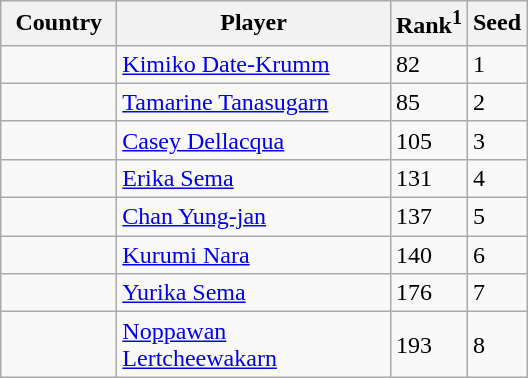<table class="sortable wikitable">
<tr>
<th width="70">Country</th>
<th width="175">Player</th>
<th>Rank<sup>1</sup></th>
<th>Seed</th>
</tr>
<tr>
<td></td>
<td><a href='#'>Kimiko Date-Krumm</a></td>
<td>82</td>
<td>1</td>
</tr>
<tr>
<td></td>
<td><a href='#'>Tamarine Tanasugarn</a></td>
<td>85</td>
<td>2</td>
</tr>
<tr>
<td></td>
<td><a href='#'>Casey Dellacqua</a></td>
<td>105</td>
<td>3</td>
</tr>
<tr>
<td></td>
<td><a href='#'>Erika Sema</a></td>
<td>131</td>
<td>4</td>
</tr>
<tr>
<td></td>
<td><a href='#'>Chan Yung-jan</a></td>
<td>137</td>
<td>5</td>
</tr>
<tr>
<td></td>
<td><a href='#'>Kurumi Nara</a></td>
<td>140</td>
<td>6</td>
</tr>
<tr>
<td></td>
<td><a href='#'>Yurika Sema</a></td>
<td>176</td>
<td>7</td>
</tr>
<tr>
<td></td>
<td><a href='#'>Noppawan Lertcheewakarn</a></td>
<td>193</td>
<td>8</td>
</tr>
</table>
